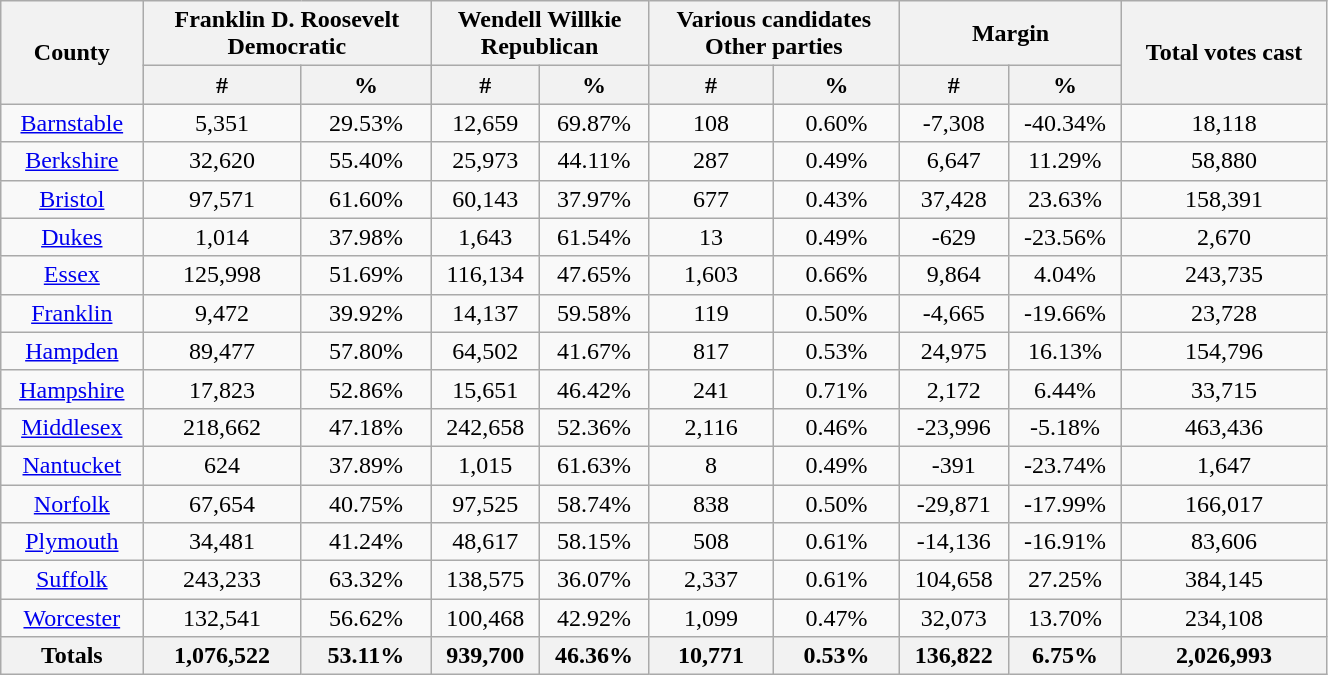<table width="70%" class="wikitable sortable">
<tr>
<th rowspan="2">County</th>
<th colspan="2">Franklin D. Roosevelt<br>Democratic</th>
<th colspan="2">Wendell Willkie<br>Republican</th>
<th colspan="2">Various candidates<br>Other parties</th>
<th colspan="2">Margin</th>
<th rowspan="2">Total votes cast</th>
</tr>
<tr bgcolor="lightgrey">
<th data-sort-type="number">#</th>
<th data-sort-type="number">%</th>
<th data-sort-type="number">#</th>
<th data-sort-type="number">%</th>
<th data-sort-type="number">#</th>
<th data-sort-type="number">%</th>
<th data-sort-type="number">#</th>
<th data-sort-type="number">%</th>
</tr>
<tr style="text-align:center;">
<td><a href='#'>Barnstable</a></td>
<td>5,351</td>
<td>29.53%</td>
<td>12,659</td>
<td>69.87%</td>
<td>108</td>
<td>0.60%</td>
<td>-7,308</td>
<td>-40.34%</td>
<td>18,118</td>
</tr>
<tr style="text-align:center;">
<td><a href='#'>Berkshire</a></td>
<td>32,620</td>
<td>55.40%</td>
<td>25,973</td>
<td>44.11%</td>
<td>287</td>
<td>0.49%</td>
<td>6,647</td>
<td>11.29%</td>
<td>58,880</td>
</tr>
<tr style="text-align:center;">
<td><a href='#'>Bristol</a></td>
<td>97,571</td>
<td>61.60%</td>
<td>60,143</td>
<td>37.97%</td>
<td>677</td>
<td>0.43%</td>
<td>37,428</td>
<td>23.63%</td>
<td>158,391</td>
</tr>
<tr style="text-align:center;">
<td><a href='#'>Dukes</a></td>
<td>1,014</td>
<td>37.98%</td>
<td>1,643</td>
<td>61.54%</td>
<td>13</td>
<td>0.49%</td>
<td>-629</td>
<td>-23.56%</td>
<td>2,670</td>
</tr>
<tr style="text-align:center;">
<td><a href='#'>Essex</a></td>
<td>125,998</td>
<td>51.69%</td>
<td>116,134</td>
<td>47.65%</td>
<td>1,603</td>
<td>0.66%</td>
<td>9,864</td>
<td>4.04%</td>
<td>243,735</td>
</tr>
<tr style="text-align:center;">
<td><a href='#'>Franklin</a></td>
<td>9,472</td>
<td>39.92%</td>
<td>14,137</td>
<td>59.58%</td>
<td>119</td>
<td>0.50%</td>
<td>-4,665</td>
<td>-19.66%</td>
<td>23,728</td>
</tr>
<tr style="text-align:center;">
<td><a href='#'>Hampden</a></td>
<td>89,477</td>
<td>57.80%</td>
<td>64,502</td>
<td>41.67%</td>
<td>817</td>
<td>0.53%</td>
<td>24,975</td>
<td>16.13%</td>
<td>154,796</td>
</tr>
<tr style="text-align:center;">
<td><a href='#'>Hampshire</a></td>
<td>17,823</td>
<td>52.86%</td>
<td>15,651</td>
<td>46.42%</td>
<td>241</td>
<td>0.71%</td>
<td>2,172</td>
<td>6.44%</td>
<td>33,715</td>
</tr>
<tr style="text-align:center;">
<td><a href='#'>Middlesex</a></td>
<td>218,662</td>
<td>47.18%</td>
<td>242,658</td>
<td>52.36%</td>
<td>2,116</td>
<td>0.46%</td>
<td>-23,996</td>
<td>-5.18%</td>
<td>463,436</td>
</tr>
<tr style="text-align:center;">
<td><a href='#'>Nantucket</a></td>
<td>624</td>
<td>37.89%</td>
<td>1,015</td>
<td>61.63%</td>
<td>8</td>
<td>0.49%</td>
<td>-391</td>
<td>-23.74%</td>
<td>1,647</td>
</tr>
<tr style="text-align:center;">
<td><a href='#'>Norfolk</a></td>
<td>67,654</td>
<td>40.75%</td>
<td>97,525</td>
<td>58.74%</td>
<td>838</td>
<td>0.50%</td>
<td>-29,871</td>
<td>-17.99%</td>
<td>166,017</td>
</tr>
<tr style="text-align:center;">
<td><a href='#'>Plymouth</a></td>
<td>34,481</td>
<td>41.24%</td>
<td>48,617</td>
<td>58.15%</td>
<td>508</td>
<td>0.61%</td>
<td>-14,136</td>
<td>-16.91%</td>
<td>83,606</td>
</tr>
<tr style="text-align:center;">
<td><a href='#'>Suffolk</a></td>
<td>243,233</td>
<td>63.32%</td>
<td>138,575</td>
<td>36.07%</td>
<td>2,337</td>
<td>0.61%</td>
<td>104,658</td>
<td>27.25%</td>
<td>384,145</td>
</tr>
<tr style="text-align:center;">
<td><a href='#'>Worcester</a></td>
<td>132,541</td>
<td>56.62%</td>
<td>100,468</td>
<td>42.92%</td>
<td>1,099</td>
<td>0.47%</td>
<td>32,073</td>
<td>13.70%</td>
<td>234,108</td>
</tr>
<tr>
<th>Totals</th>
<th>1,076,522</th>
<th>53.11%</th>
<th>939,700</th>
<th>46.36%</th>
<th>10,771</th>
<th>0.53%</th>
<th>136,822</th>
<th>6.75%</th>
<th>2,026,993</th>
</tr>
</table>
